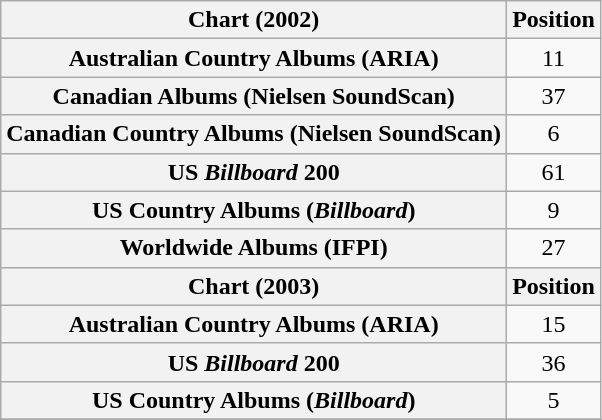<table class="wikitable plainrowheaders" style="text-align:center;">
<tr>
<th>Chart (2002)</th>
<th>Position</th>
</tr>
<tr>
<th scope="row">Australian Country Albums (ARIA)</th>
<td>11</td>
</tr>
<tr>
<th scope="row">Canadian Albums (Nielsen SoundScan)</th>
<td>37</td>
</tr>
<tr>
<th scope="row">Canadian Country Albums (Nielsen SoundScan)</th>
<td>6</td>
</tr>
<tr>
<th scope="row">US <em>Billboard</em> 200</th>
<td>61</td>
</tr>
<tr>
<th scope="row">US Country Albums (<em>Billboard</em>)</th>
<td>9</td>
</tr>
<tr>
<th scope="row">Worldwide Albums (IFPI)</th>
<td>27</td>
</tr>
<tr>
<th>Chart (2003)</th>
<th>Position</th>
</tr>
<tr>
<th scope="row">Australian Country Albums (ARIA)</th>
<td>15</td>
</tr>
<tr>
<th scope="row">US <em>Billboard</em> 200</th>
<td>36</td>
</tr>
<tr>
<th scope="row">US Country Albums (<em>Billboard</em>)</th>
<td>5</td>
</tr>
<tr>
</tr>
</table>
